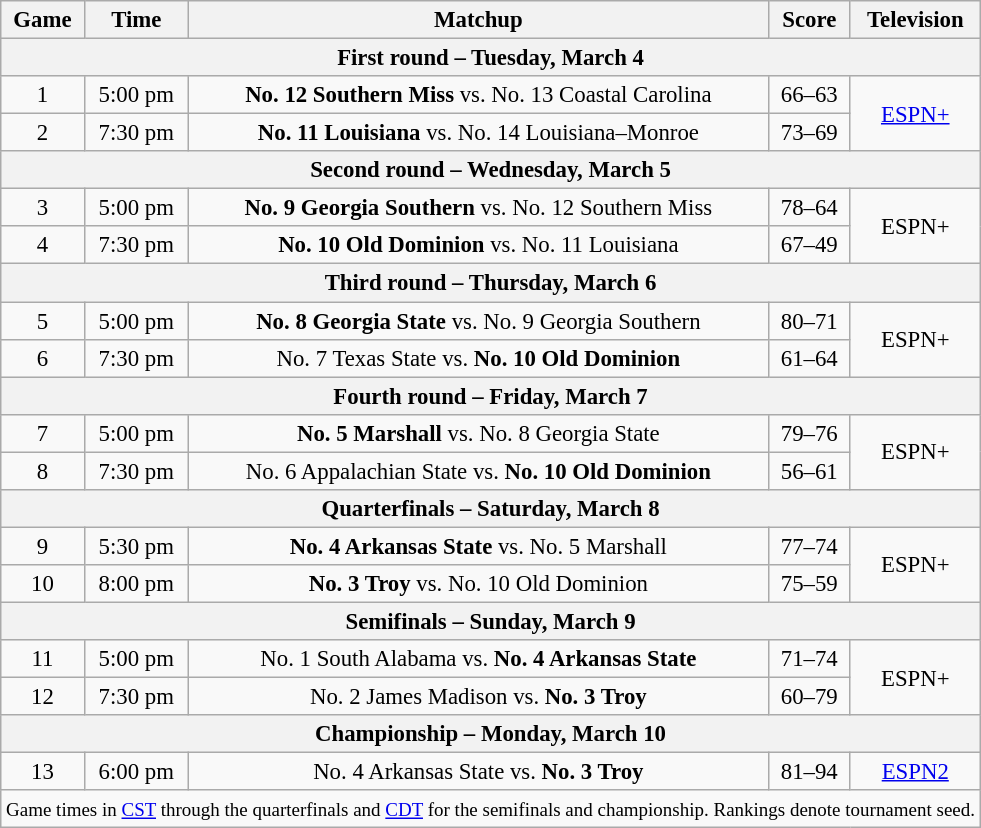<table class="wikitable" style="font-size: 95%;text-align:center">
<tr>
<th>Game</th>
<th>Time</th>
<th>Matchup</th>
<th>Score</th>
<th>Television</th>
</tr>
<tr>
<th colspan="5">First round – Tuesday, March 4</th>
</tr>
<tr>
<td>1</td>
<td>5:00 pm</td>
<td><strong>No. 12 Southern Miss</strong> vs. No. 13 Coastal Carolina</td>
<td>66–63</td>
<td rowspan="2"><a href='#'>ESPN+</a></td>
</tr>
<tr>
<td>2</td>
<td>7:30 pm</td>
<td><strong>No. 11 Louisiana</strong> vs. No. 14 Louisiana–Monroe</td>
<td>73–69</td>
</tr>
<tr>
<th colspan="5">Second round – Wednesday, March 5</th>
</tr>
<tr>
<td>3</td>
<td>5:00 pm</td>
<td><strong>No. 9 Georgia Southern</strong> vs. No. 12 Southern Miss</td>
<td>78–64</td>
<td rowspan="2">ESPN+</td>
</tr>
<tr>
<td>4</td>
<td>7:30 pm</td>
<td><strong>No. 10 Old Dominion</strong> vs. No. 11 Louisiana</td>
<td>67–49</td>
</tr>
<tr>
<th colspan="5">Third round – Thursday, March 6</th>
</tr>
<tr>
<td>5</td>
<td>5:00 pm</td>
<td><strong>No. 8 Georgia State</strong> vs. No. 9 Georgia Southern</td>
<td>80–71</td>
<td rowspan="2">ESPN+</td>
</tr>
<tr>
<td>6</td>
<td>7:30 pm</td>
<td>No. 7 Texas State vs. <strong>No. 10 Old Dominion</strong></td>
<td>61–64</td>
</tr>
<tr>
<th colspan="5">Fourth round – Friday, March 7</th>
</tr>
<tr>
<td>7</td>
<td>5:00 pm</td>
<td><strong>No. 5 Marshall</strong> vs. No. 8 Georgia State</td>
<td>79–76</td>
<td rowspan="2">ESPN+</td>
</tr>
<tr>
<td>8</td>
<td>7:30 pm</td>
<td>No. 6 Appalachian State vs. <strong>No. 10 Old Dominion</strong></td>
<td>56–61</td>
</tr>
<tr>
<th colspan="5">Quarterfinals – Saturday, March 8</th>
</tr>
<tr>
<td>9</td>
<td>5:30 pm</td>
<td><strong>No. 4 Arkansas State</strong> vs. No. 5 Marshall</td>
<td>77–74</td>
<td rowspan="2">ESPN+</td>
</tr>
<tr>
<td>10</td>
<td>8:00 pm</td>
<td><strong>No. 3 Troy</strong> vs. No. 10 Old Dominion</td>
<td>75–59</td>
</tr>
<tr>
<th colspan="5">Semifinals – Sunday, March 9</th>
</tr>
<tr>
<td>11</td>
<td>5:00 pm</td>
<td>No. 1 South Alabama vs. <strong>No. 4 Arkansas State</strong></td>
<td>71–74</td>
<td rowspan="2">ESPN+</td>
</tr>
<tr>
<td>12</td>
<td>7:30 pm</td>
<td>No. 2 James Madison vs. <strong>No. 3 Troy</strong></td>
<td>60–79</td>
</tr>
<tr>
<th colspan="5">Championship – Monday, March 10</th>
</tr>
<tr>
<td>13</td>
<td>6:00 pm</td>
<td>No. 4 Arkansas State vs. <strong>No. 3 Troy</strong></td>
<td>81–94</td>
<td><a href='#'>ESPN2</a></td>
</tr>
<tr>
<td colspan="5" align="left"><small>Game times in <a href='#'>CST</a> through the quarterfinals and <a href='#'>CDT</a> for the semifinals and championship. Rankings denote tournament seed.</small></td>
</tr>
</table>
